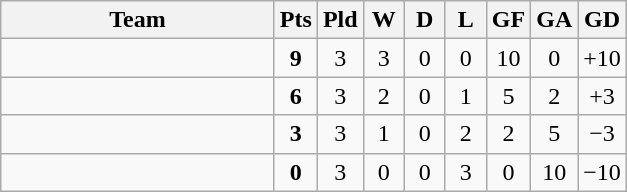<table class="wikitable" style="text-align:center;">
<tr>
<th width=175>Team</th>
<th width=20 abbr="Points">Pts</th>
<th width=20 abbr="Played">Pld</th>
<th width=20 abbr="Won">W</th>
<th width=20 abbr="Drawn">D</th>
<th width=20 abbr="Lost">L</th>
<th width=20 abbr="Goals for">GF</th>
<th width=20 abbr="Goals against">GA</th>
<th width=20 abbr="Goal difference">GD</th>
</tr>
<tr>
<td style="text-align:left;"></td>
<td><strong>9</strong></td>
<td>3</td>
<td>3</td>
<td>0</td>
<td>0</td>
<td>10</td>
<td>0</td>
<td>+10</td>
</tr>
<tr>
<td style="text-align:left;"></td>
<td><strong>6</strong></td>
<td>3</td>
<td>2</td>
<td>0</td>
<td>1</td>
<td>5</td>
<td>2</td>
<td>+3</td>
</tr>
<tr>
<td style="text-align:left;"></td>
<td><strong>3</strong></td>
<td>3</td>
<td>1</td>
<td>0</td>
<td>2</td>
<td>2</td>
<td>5</td>
<td>−3</td>
</tr>
<tr>
<td style="text-align:left;"></td>
<td><strong>0</strong></td>
<td>3</td>
<td>0</td>
<td>0</td>
<td>3</td>
<td>0</td>
<td>10</td>
<td>−10</td>
</tr>
</table>
